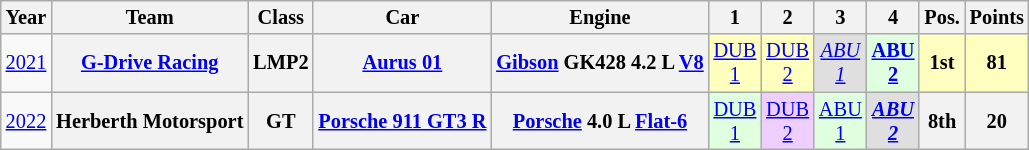<table class="wikitable" style="text-align:center; font-size:85%">
<tr>
<th>Year</th>
<th>Team</th>
<th>Class</th>
<th>Car</th>
<th>Engine</th>
<th>1</th>
<th>2</th>
<th>3</th>
<th>4</th>
<th>Pos.</th>
<th>Points</th>
</tr>
<tr>
<td><a href='#'>2021</a></td>
<th nowrap><a href='#'>G-Drive Racing</a></th>
<th>LMP2</th>
<th nowrap><a href='#'>Aurus 01</a></th>
<th nowrap><a href='#'>Gibson</a> GK428 4.2 L <a href='#'>V8</a></th>
<td style="background:#FFFFBF;"><a href='#'>DUB<br>1</a><br></td>
<td style="background:#FFFFBF;"><a href='#'>DUB<br>2</a><br></td>
<td style="background:#DFDFDF;"><em><a href='#'>ABU<br>1</a></em><br></td>
<td style="background:#DFFFDF;"><strong><a href='#'>ABU<br>2</a></strong><br></td>
<th style="background:#FFFFBF;">1st</th>
<th style="background:#FFFFBF;">81</th>
</tr>
<tr>
<td><a href='#'>2022</a></td>
<th nowrap>Herberth Motorsport</th>
<th>GT</th>
<th nowrap><a href='#'>Porsche 911 GT3 R</a></th>
<th nowrap><a href='#'>Porsche</a> 4.0 L <a href='#'>Flat-6</a></th>
<td style="background:#DFFFDF;"><a href='#'>DUB<br>1</a><br></td>
<td style="background:#EFCFFF;"><a href='#'>DUB<br>2</a><br></td>
<td style="background:#DFFFDF;"><a href='#'>ABU<br>1</a><br></td>
<td style="background:#DFDFDF;"><strong><em><a href='#'>ABU<br>2</a></em></strong><br></td>
<th>8th</th>
<th>20</th>
</tr>
</table>
